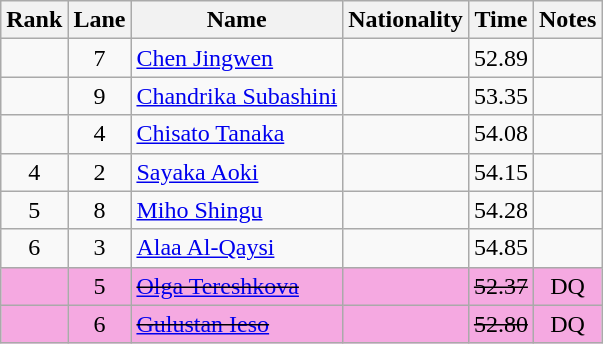<table class="wikitable sortable" style="text-align:center">
<tr>
<th>Rank</th>
<th>Lane</th>
<th>Name</th>
<th>Nationality</th>
<th>Time</th>
<th>Notes</th>
</tr>
<tr>
<td></td>
<td>7</td>
<td align="left"><a href='#'>Chen Jingwen</a></td>
<td align=left></td>
<td>52.89</td>
<td></td>
</tr>
<tr>
<td></td>
<td>9</td>
<td align="left"><a href='#'>Chandrika Subashini</a></td>
<td align=left></td>
<td>53.35</td>
<td></td>
</tr>
<tr>
<td></td>
<td>4</td>
<td align="left"><a href='#'>Chisato Tanaka</a></td>
<td align=left></td>
<td>54.08</td>
<td></td>
</tr>
<tr>
<td>4</td>
<td>2</td>
<td align="left"><a href='#'>Sayaka Aoki</a></td>
<td align=left></td>
<td>54.15</td>
<td></td>
</tr>
<tr>
<td>5</td>
<td>8</td>
<td align="left"><a href='#'>Miho Shingu</a></td>
<td align=left></td>
<td>54.28</td>
<td></td>
</tr>
<tr>
<td>6</td>
<td>3</td>
<td align="left"><a href='#'>Alaa Al-Qaysi</a></td>
<td align=left></td>
<td>54.85</td>
<td></td>
</tr>
<tr bgcolor=#F5A9E1>
<td></td>
<td>5</td>
<td align="left"><s><a href='#'>Olga Tereshkova</a> </s></td>
<td align=left></td>
<td><s>52.37 </s></td>
<td>DQ</td>
</tr>
<tr bgcolor=#F5A9E1>
<td></td>
<td>6</td>
<td align="left"><s><a href='#'>Gulustan Ieso</a> </s></td>
<td align=left></td>
<td><s>52.80 </s></td>
<td>DQ</td>
</tr>
</table>
